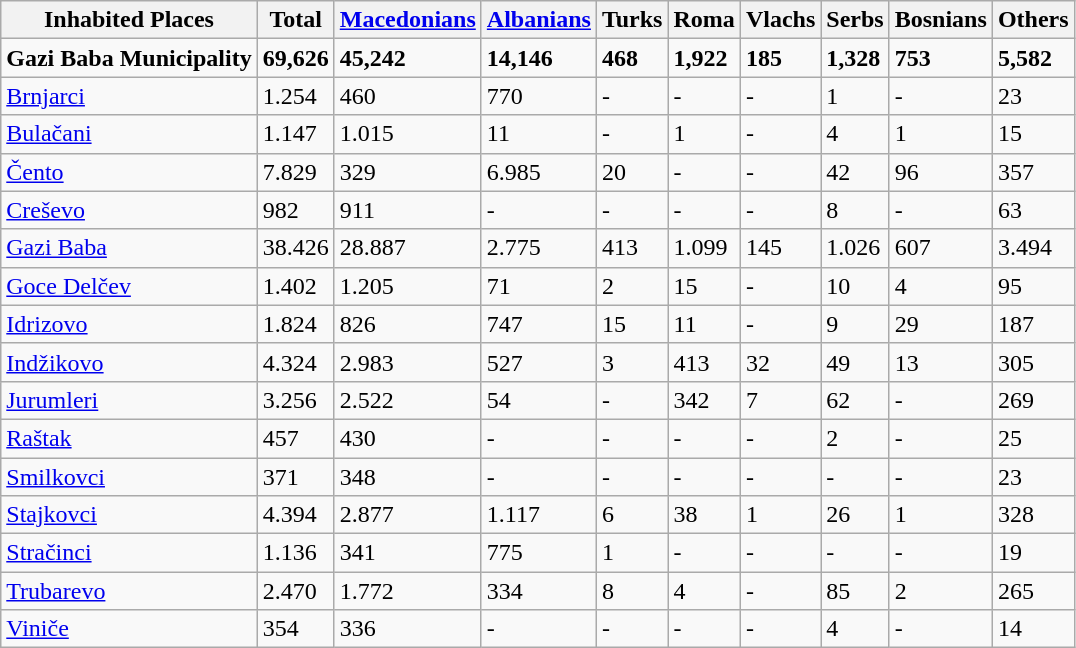<table class="wikitable sortable">
<tr>
<th>Inhabited Places</th>
<th>Total</th>
<th><a href='#'>Macedonians</a></th>
<th><a href='#'>Albanians</a></th>
<th>Turks</th>
<th>Roma</th>
<th>Vlachs</th>
<th>Serbs</th>
<th>Bosnians</th>
<th>Others</th>
</tr>
<tr>
<td><strong>Gazi Baba Municipality</strong></td>
<td><strong>69,626</strong></td>
<td><strong>45,242</strong></td>
<td><strong>14,146</strong></td>
<td><strong>468</strong></td>
<td><strong>1,922</strong></td>
<td><strong>185</strong></td>
<td><strong>1,328</strong></td>
<td><strong>753</strong></td>
<td><strong>5,582</strong></td>
</tr>
<tr>
<td><a href='#'>Brnjarci</a></td>
<td>1.254</td>
<td>460</td>
<td>770</td>
<td>-</td>
<td>-</td>
<td>-</td>
<td>1</td>
<td>-</td>
<td>23</td>
</tr>
<tr>
<td><a href='#'>Bulačani</a></td>
<td>1.147</td>
<td>1.015</td>
<td>11</td>
<td>-</td>
<td>1</td>
<td>-</td>
<td>4</td>
<td>1</td>
<td>15</td>
</tr>
<tr>
<td><a href='#'>Čento</a></td>
<td>7.829</td>
<td>329</td>
<td>6.985</td>
<td>20</td>
<td>-</td>
<td>-</td>
<td>42</td>
<td>96</td>
<td>357</td>
</tr>
<tr>
<td><a href='#'>Creševo</a></td>
<td>982</td>
<td>911</td>
<td>-</td>
<td>-</td>
<td>-</td>
<td>-</td>
<td>8</td>
<td>-</td>
<td>63</td>
</tr>
<tr>
<td><a href='#'>Gazi Baba</a></td>
<td>38.426</td>
<td>28.887</td>
<td>2.775</td>
<td>413</td>
<td>1.099</td>
<td>145</td>
<td>1.026</td>
<td>607</td>
<td>3.494</td>
</tr>
<tr>
<td><a href='#'>Goce Delčev</a></td>
<td>1.402</td>
<td>1.205</td>
<td>71</td>
<td>2</td>
<td>15</td>
<td>-</td>
<td>10</td>
<td>4</td>
<td>95</td>
</tr>
<tr>
<td><a href='#'>Idrizovo</a></td>
<td>1.824</td>
<td>826</td>
<td>747</td>
<td>15</td>
<td>11</td>
<td>-</td>
<td>9</td>
<td>29</td>
<td>187</td>
</tr>
<tr>
<td><a href='#'>Indžikovo</a></td>
<td>4.324</td>
<td>2.983</td>
<td>527</td>
<td>3</td>
<td>413</td>
<td>32</td>
<td>49</td>
<td>13</td>
<td>305</td>
</tr>
<tr>
<td><a href='#'>Jurumleri</a></td>
<td>3.256</td>
<td>2.522</td>
<td>54</td>
<td>-</td>
<td>342</td>
<td>7</td>
<td>62</td>
<td>-</td>
<td>269</td>
</tr>
<tr>
<td><a href='#'>Raštak</a></td>
<td>457</td>
<td>430</td>
<td>-</td>
<td>-</td>
<td>-</td>
<td>-</td>
<td>2</td>
<td>-</td>
<td>25</td>
</tr>
<tr>
<td><a href='#'>Smilkovci</a></td>
<td>371</td>
<td>348</td>
<td>-</td>
<td>-</td>
<td>-</td>
<td>-</td>
<td>-</td>
<td>-</td>
<td>23</td>
</tr>
<tr>
<td><a href='#'>Stajkovci</a></td>
<td>4.394</td>
<td>2.877</td>
<td>1.117</td>
<td>6</td>
<td>38</td>
<td>1</td>
<td>26</td>
<td>1</td>
<td>328</td>
</tr>
<tr ←>
<td><a href='#'>Stračinci</a></td>
<td>1.136</td>
<td>341</td>
<td>775</td>
<td>1</td>
<td>-</td>
<td>-</td>
<td>-</td>
<td>-</td>
<td>19</td>
</tr>
<tr>
<td><a href='#'>Trubarevo</a></td>
<td>2.470</td>
<td>1.772</td>
<td>334</td>
<td>8</td>
<td>4</td>
<td>-</td>
<td>85</td>
<td>2</td>
<td>265</td>
</tr>
<tr>
<td><a href='#'>Viniče</a></td>
<td>354</td>
<td>336</td>
<td>-</td>
<td>-</td>
<td>-</td>
<td>-</td>
<td>4</td>
<td>-</td>
<td>14</td>
</tr>
</table>
